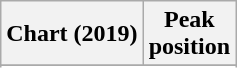<table class="wikitable sortable plainrowheaders" style="text-align:center">
<tr>
<th scope="col">Chart (2019)</th>
<th scope="col">Peak<br>position</th>
</tr>
<tr>
</tr>
<tr>
</tr>
</table>
